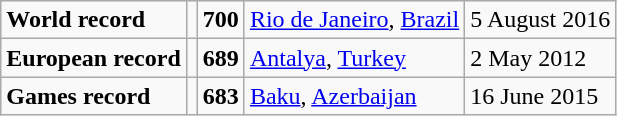<table class="wikitable">
<tr>
<td><strong>World record</strong></td>
<td></td>
<td><strong>700</strong></td>
<td><a href='#'>Rio de Janeiro</a>, <a href='#'>Brazil</a></td>
<td>5 August 2016</td>
</tr>
<tr>
<td><strong>European record</strong></td>
<td></td>
<td><strong>689</strong></td>
<td><a href='#'>Antalya</a>, <a href='#'>Turkey</a></td>
<td>2 May 2012</td>
</tr>
<tr>
<td><strong>Games record</strong></td>
<td></td>
<td><strong>683</strong></td>
<td><a href='#'>Baku</a>, <a href='#'>Azerbaijan</a></td>
<td>16 June 2015</td>
</tr>
</table>
